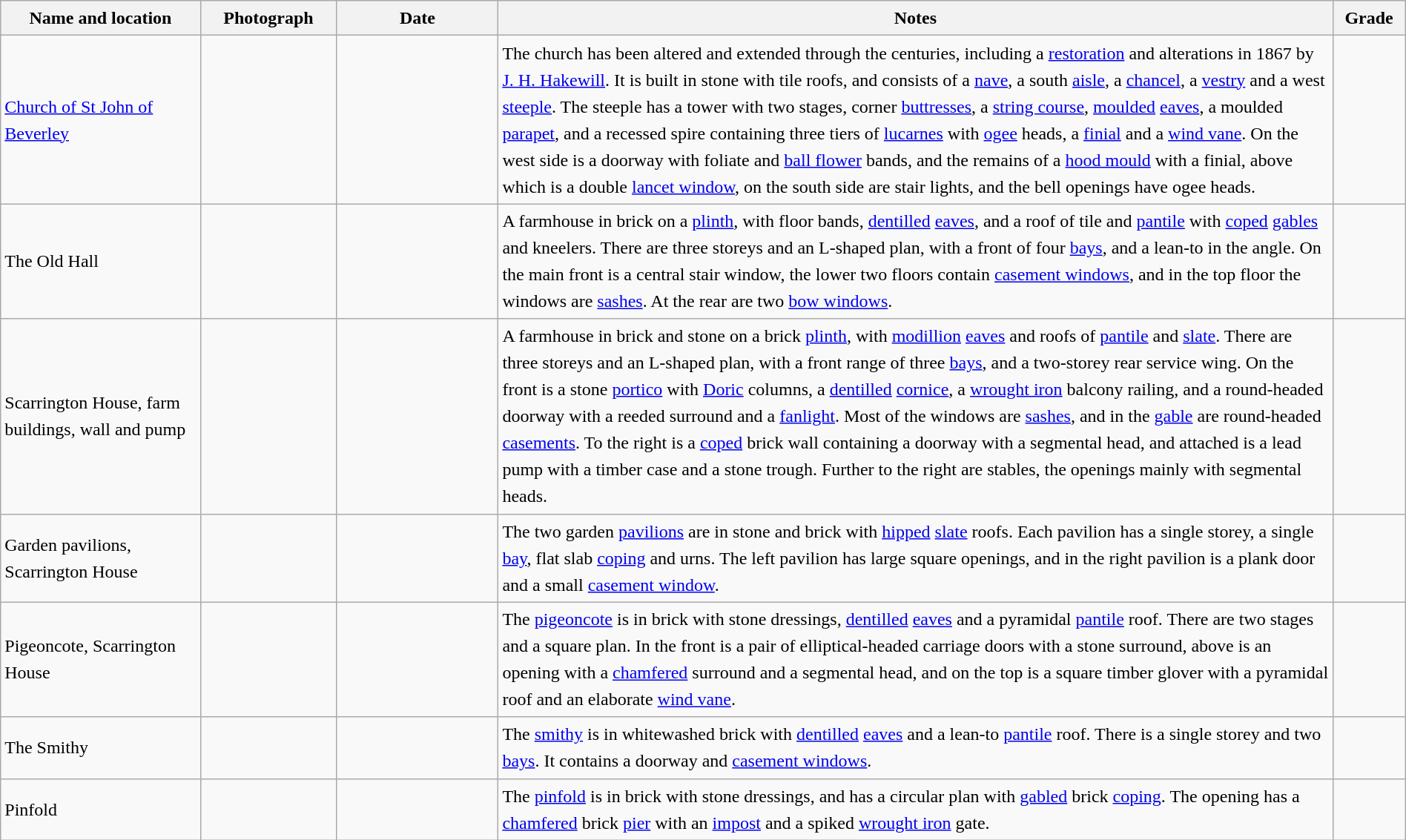<table class="wikitable sortable plainrowheaders" style="width:100%; border:0px; text-align:left; line-height:150%">
<tr>
<th scope="col"  style="width:150px">Name and location</th>
<th scope="col"  style="width:100px" class="unsortable">Photograph</th>
<th scope="col"  style="width:120px">Date</th>
<th scope="col"  style="width:650px" class="unsortable">Notes</th>
<th scope="col"  style="width:50px">Grade</th>
</tr>
<tr>
<td><a href='#'>Church of St John of Beverley</a><br><small></small></td>
<td></td>
<td align="center"></td>
<td>The church has been altered and extended through the centuries, including a <a href='#'>restoration</a> and alterations in 1867 by <a href='#'>J. H. Hakewill</a>.  It is built in stone with tile roofs, and consists of a <a href='#'>nave</a>, a south <a href='#'>aisle</a>, a <a href='#'>chancel</a>, a <a href='#'>vestry</a> and a west <a href='#'>steeple</a>.  The steeple has a tower with two stages, corner <a href='#'>buttresses</a>, a <a href='#'>string course</a>, <a href='#'>moulded</a> <a href='#'>eaves</a>, a moulded <a href='#'>parapet</a>, and a recessed spire containing three tiers of <a href='#'>lucarnes</a> with <a href='#'>ogee</a> heads, a <a href='#'>finial</a> and a <a href='#'>wind vane</a>.  On the west side is a doorway with foliate and <a href='#'>ball flower</a> bands, and the remains of a <a href='#'>hood mould</a> with a finial, above which is a double <a href='#'>lancet window</a>, on the south side are stair lights, and the bell openings have ogee heads.</td>
<td align="center" ></td>
</tr>
<tr>
<td>The Old Hall<br><small></small></td>
<td></td>
<td align="center"></td>
<td>A farmhouse in brick on a <a href='#'>plinth</a>, with floor bands, <a href='#'>dentilled</a> <a href='#'>eaves</a>, and a roof of tile and <a href='#'>pantile</a> with <a href='#'>coped</a> <a href='#'>gables</a> and kneelers.  There are three storeys and an L-shaped plan, with a front of four <a href='#'>bays</a>, and a lean-to in the angle.  On the main front is a central stair window, the lower two floors contain <a href='#'>casement windows</a>, and in the top floor the windows are <a href='#'>sashes</a>.  At the rear are two <a href='#'>bow windows</a>.</td>
<td align="center" ></td>
</tr>
<tr>
<td>Scarrington House, farm buildings, wall and pump<br><small></small></td>
<td></td>
<td align="center"></td>
<td>A farmhouse in brick and stone on a brick <a href='#'>plinth</a>, with <a href='#'>modillion</a> <a href='#'>eaves</a> and roofs of <a href='#'>pantile</a> and <a href='#'>slate</a>.  There are three storeys and an L-shaped plan, with a front range of three <a href='#'>bays</a>, and a two-storey rear service wing.  On the front is a stone <a href='#'>portico</a> with <a href='#'>Doric</a> columns, a <a href='#'>dentilled</a> <a href='#'>cornice</a>, a <a href='#'>wrought iron</a> balcony railing, and a round-headed doorway with a reeded surround and a <a href='#'>fanlight</a>.  Most of the windows are <a href='#'>sashes</a>, and in the <a href='#'>gable</a> are round-headed <a href='#'>casements</a>.  To the right is a <a href='#'>coped</a> brick wall containing a doorway with a segmental head, and attached is a lead pump with a timber case and a stone trough.  Further to the right are stables, the openings mainly with segmental heads.</td>
<td align="center" ></td>
</tr>
<tr>
<td>Garden pavilions, Scarrington House<br><small></small></td>
<td></td>
<td align="center"></td>
<td>The two garden <a href='#'>pavilions</a> are in stone and brick with <a href='#'>hipped</a> <a href='#'>slate</a> roofs.  Each pavilion has a single storey, a single <a href='#'>bay</a>, flat slab <a href='#'>coping</a> and urns.  The left pavilion has large square openings, and in the right pavilion is a plank door and a small <a href='#'>casement window</a>.</td>
<td align="center" ></td>
</tr>
<tr>
<td>Pigeoncote, Scarrington House<br><small></small></td>
<td></td>
<td align="center"></td>
<td>The <a href='#'>pigeoncote</a> is in brick with stone dressings, <a href='#'>dentilled</a> <a href='#'>eaves</a> and a pyramidal <a href='#'>pantile</a> roof.  There are two stages and a square plan.  In the front is a pair of elliptical-headed carriage doors with a stone surround, above is an opening with a <a href='#'>chamfered</a> surround and a segmental head, and on the top is a square timber glover with a pyramidal roof and an elaborate <a href='#'>wind vane</a>.</td>
<td align="center" ></td>
</tr>
<tr>
<td>The Smithy<br><small></small></td>
<td></td>
<td align="center"></td>
<td>The <a href='#'>smithy</a> is in whitewashed brick with <a href='#'>dentilled</a> <a href='#'>eaves</a> and a lean-to <a href='#'>pantile</a> roof.  There is a single storey and two <a href='#'>bays</a>.  It contains a doorway and <a href='#'>casement windows</a>.</td>
<td align="center" ></td>
</tr>
<tr>
<td>Pinfold<br><small></small></td>
<td></td>
<td align="center"></td>
<td>The <a href='#'>pinfold</a> is in brick with stone dressings, and has a circular plan with <a href='#'>gabled</a> brick <a href='#'>coping</a>.  The opening has a <a href='#'>chamfered</a> brick <a href='#'>pier</a> with an <a href='#'>impost</a> and a spiked <a href='#'>wrought iron</a> gate.</td>
<td align="center" ></td>
</tr>
<tr>
</tr>
</table>
